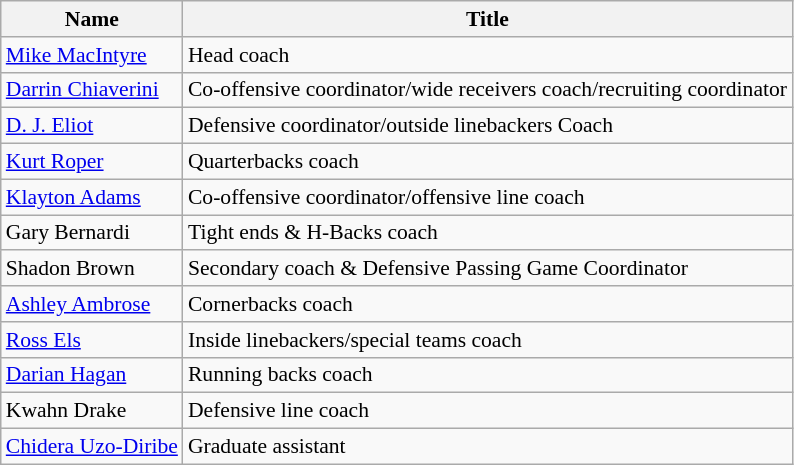<table class="wikitable" border="1" style="font-size:90%;">
<tr>
<th>Name</th>
<th>Title</th>
</tr>
<tr>
<td><a href='#'>Mike MacIntyre</a></td>
<td>Head coach</td>
</tr>
<tr>
<td><a href='#'>Darrin Chiaverini</a></td>
<td>Co-offensive coordinator/wide receivers coach/recruiting coordinator</td>
</tr>
<tr>
<td><a href='#'>D. J. Eliot</a></td>
<td>Defensive coordinator/outside linebackers Coach</td>
</tr>
<tr>
<td><a href='#'>Kurt Roper</a></td>
<td>Quarterbacks coach</td>
</tr>
<tr>
<td><a href='#'>Klayton Adams</a></td>
<td>Co-offensive coordinator/offensive line coach</td>
</tr>
<tr>
<td>Gary Bernardi</td>
<td>Tight ends & H-Backs coach</td>
</tr>
<tr>
<td>Shadon Brown</td>
<td>Secondary coach & Defensive Passing Game Coordinator</td>
</tr>
<tr>
<td><a href='#'>Ashley Ambrose</a></td>
<td>Cornerbacks coach</td>
</tr>
<tr>
<td><a href='#'>Ross Els</a></td>
<td>Inside linebackers/special teams coach</td>
</tr>
<tr>
<td><a href='#'>Darian Hagan</a></td>
<td>Running backs coach</td>
</tr>
<tr>
<td>Kwahn Drake</td>
<td>Defensive line coach</td>
</tr>
<tr>
<td><a href='#'>Chidera Uzo-Diribe</a></td>
<td>Graduate assistant</td>
</tr>
</table>
